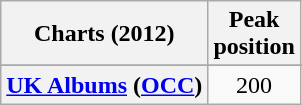<table class="wikitable sortable plainrowheaders">
<tr>
<th scope="col">Charts (2012)</th>
<th scope="col">Peak<br>position</th>
</tr>
<tr>
</tr>
<tr>
</tr>
<tr>
</tr>
<tr>
</tr>
<tr>
</tr>
<tr>
<th scope="row"><a href='#'>UK Albums</a> (<a href='#'>OCC</a>)</th>
<td align="center">200</td>
</tr>
</table>
